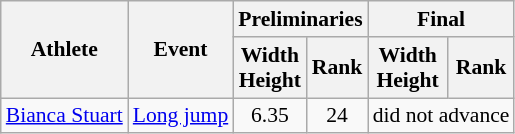<table class=wikitable style="font-size:90%;">
<tr>
<th rowspan="2">Athlete</th>
<th rowspan="2">Event</th>
<th colspan="2">Preliminaries</th>
<th colspan="2">Final</th>
</tr>
<tr>
<th>Width<br>Height</th>
<th>Rank</th>
<th>Width<br>Height</th>
<th>Rank</th>
</tr>
<tr style="border-top: single;">
<td><a href='#'>Bianca Stuart</a></td>
<td><a href='#'>Long jump</a></td>
<td align=center>6.35</td>
<td align=center>24</td>
<td align=center colspan=2>did not advance</td>
</tr>
</table>
